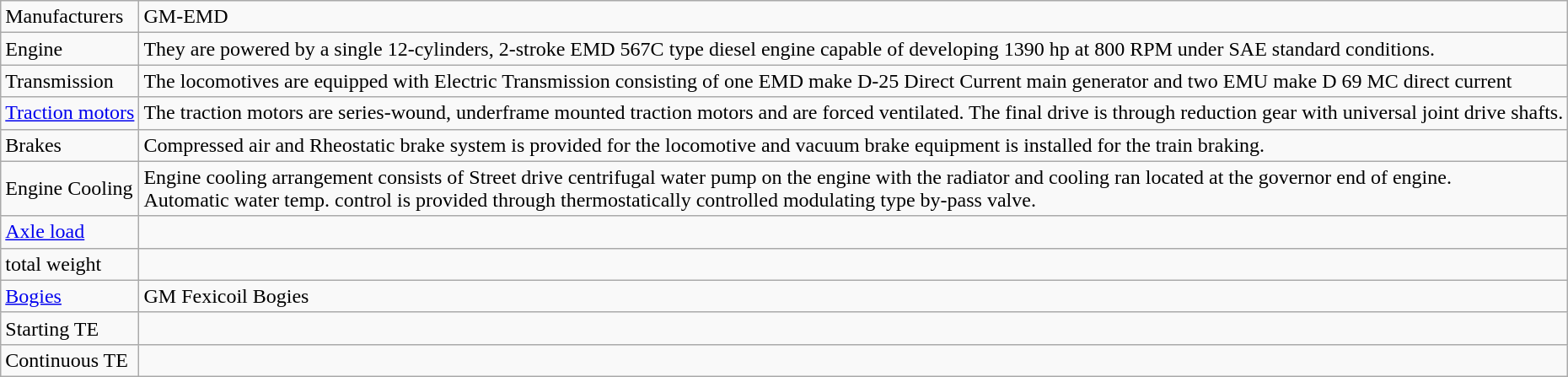<table class="wikitable">
<tr>
<td>Manufacturers</td>
<td>GM-EMD</td>
</tr>
<tr>
<td>Engine</td>
<td>They are powered by a single 12-cylinders, 2-stroke EMD 567C type diesel engine capable of developing 1390 hp at 800 RPM under SAE standard conditions.</td>
</tr>
<tr>
<td>Transmission</td>
<td>The locomotives are equipped with Electric Transmission consisting of one EMD make D-25 Direct Current main generator and two EMU make D 69 MC direct current</td>
</tr>
<tr>
<td><a href='#'>Traction motors</a></td>
<td>The traction motors are series-wound, underframe mounted traction motors and are forced ventilated. The final drive is through reduction gear with universal joint drive shafts.</td>
</tr>
<tr>
<td>Brakes</td>
<td>Compressed air and Rheostatic brake system is provided for the locomotive and vacuum brake equipment is installed for the train braking.</td>
</tr>
<tr>
<td>Engine Cooling</td>
<td>Engine cooling arrangement consists of Street drive centrifugal water pump on the engine with the radiator and cooling ran located at the governor end of engine.<br>Automatic water temp. control is provided through thermostatically controlled modulating type by-pass valve.</td>
</tr>
<tr>
<td><a href='#'>Axle load</a></td>
<td></td>
</tr>
<tr>
<td>total weight</td>
<td></td>
</tr>
<tr>
<td><a href='#'>Bogies</a></td>
<td>GM Fexicoil Bogies</td>
</tr>
<tr>
<td>Starting TE</td>
<td></td>
</tr>
<tr>
<td>Continuous TE</td>
<td></td>
</tr>
</table>
